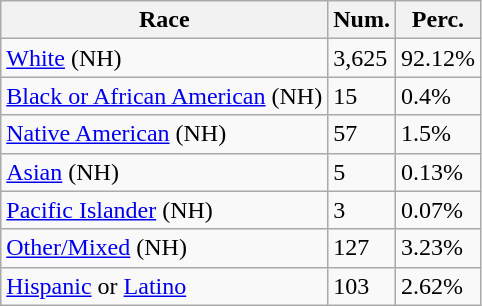<table class="wikitable">
<tr>
<th>Race</th>
<th>Num.</th>
<th>Perc.</th>
</tr>
<tr>
<td><a href='#'>White</a> (NH)</td>
<td>3,625</td>
<td>92.12%</td>
</tr>
<tr>
<td><a href='#'>Black or African American</a> (NH)</td>
<td>15</td>
<td>0.4%</td>
</tr>
<tr>
<td><a href='#'>Native American</a> (NH)</td>
<td>57</td>
<td>1.5%</td>
</tr>
<tr>
<td><a href='#'>Asian</a> (NH)</td>
<td>5</td>
<td>0.13%</td>
</tr>
<tr>
<td><a href='#'>Pacific Islander</a> (NH)</td>
<td>3</td>
<td>0.07%</td>
</tr>
<tr>
<td><a href='#'>Other/Mixed</a> (NH)</td>
<td>127</td>
<td>3.23%</td>
</tr>
<tr>
<td><a href='#'>Hispanic</a> or <a href='#'>Latino</a></td>
<td>103</td>
<td>2.62%</td>
</tr>
</table>
